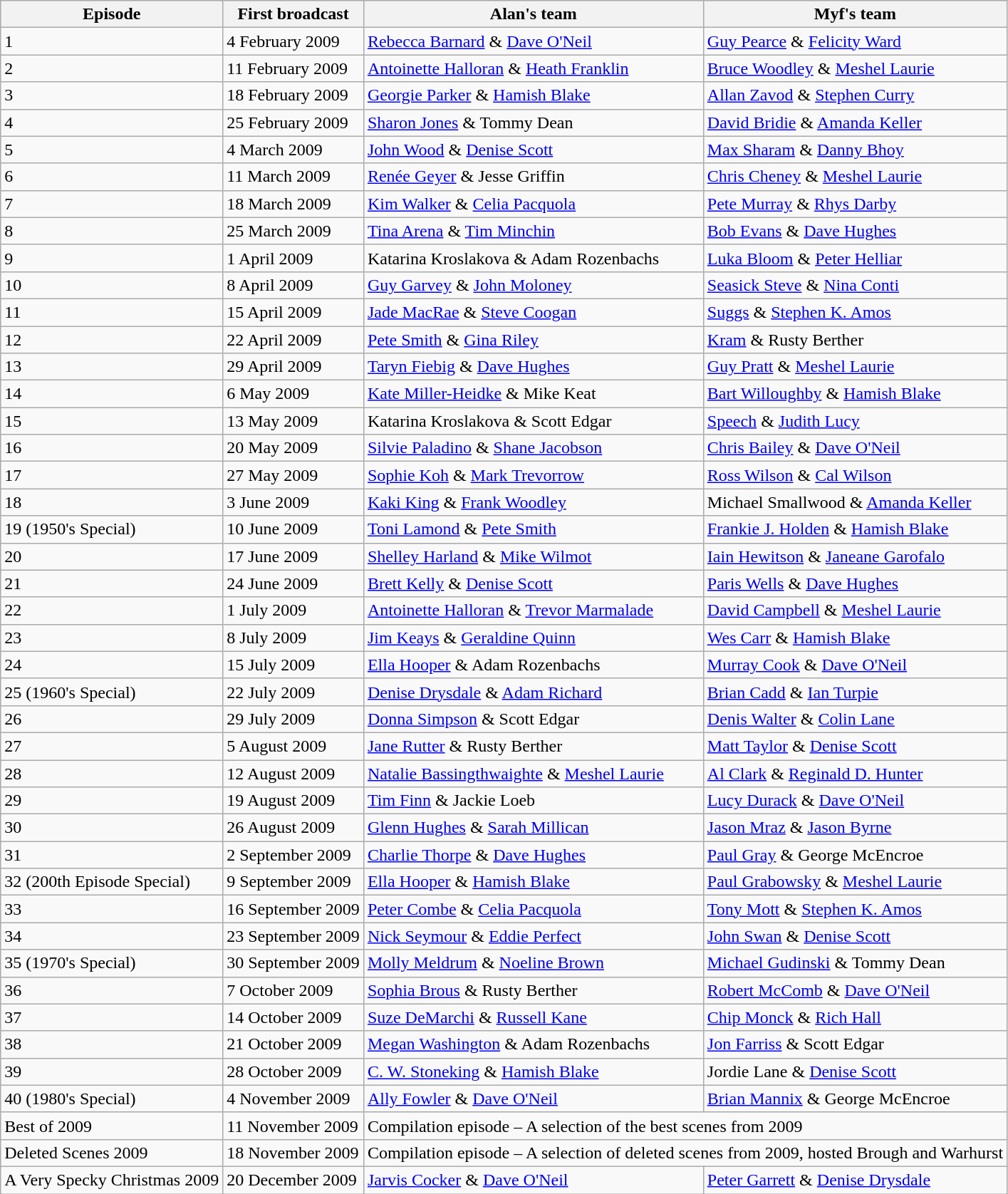<table class="wikitable">
<tr>
<th>Episode</th>
<th>First broadcast</th>
<th>Alan's team</th>
<th>Myf's team</th>
</tr>
<tr>
<td>1</td>
<td>4 February 2009</td>
<td><a href='#'>Rebecca Barnard</a> & <a href='#'>Dave O'Neil</a></td>
<td><a href='#'>Guy Pearce</a> & <a href='#'>Felicity Ward</a></td>
</tr>
<tr>
<td>2</td>
<td>11 February 2009</td>
<td><a href='#'>Antoinette Halloran</a> & <a href='#'>Heath Franklin</a></td>
<td><a href='#'>Bruce Woodley</a> & <a href='#'>Meshel Laurie</a></td>
</tr>
<tr>
<td>3</td>
<td>18 February 2009</td>
<td><a href='#'>Georgie Parker</a> & <a href='#'>Hamish Blake</a></td>
<td><a href='#'>Allan Zavod</a> & <a href='#'>Stephen Curry</a></td>
</tr>
<tr>
<td>4</td>
<td>25 February 2009</td>
<td><a href='#'>Sharon Jones</a> & Tommy Dean</td>
<td><a href='#'>David Bridie</a> & <a href='#'>Amanda Keller</a></td>
</tr>
<tr>
<td>5</td>
<td>4 March 2009</td>
<td><a href='#'>John Wood</a> & <a href='#'>Denise Scott</a></td>
<td><a href='#'>Max Sharam</a> & <a href='#'>Danny Bhoy</a></td>
</tr>
<tr>
<td>6</td>
<td>11 March 2009</td>
<td><a href='#'>Renée Geyer</a> & Jesse Griffin</td>
<td><a href='#'>Chris Cheney</a> & <a href='#'>Meshel Laurie</a></td>
</tr>
<tr>
<td>7</td>
<td>18 March 2009</td>
<td><a href='#'>Kim Walker</a> & <a href='#'>Celia Pacquola</a></td>
<td><a href='#'>Pete Murray</a> & <a href='#'>Rhys Darby</a></td>
</tr>
<tr>
<td>8</td>
<td>25 March 2009</td>
<td><a href='#'>Tina Arena</a> & <a href='#'>Tim Minchin</a></td>
<td><a href='#'>Bob Evans</a> & <a href='#'>Dave Hughes</a></td>
</tr>
<tr>
<td>9</td>
<td>1 April 2009</td>
<td>Katarina Kroslakova & Adam Rozenbachs</td>
<td><a href='#'>Luka Bloom</a> & <a href='#'>Peter Helliar</a></td>
</tr>
<tr>
<td>10</td>
<td>8 April 2009</td>
<td><a href='#'>Guy Garvey</a> & <a href='#'>John Moloney</a></td>
<td><a href='#'>Seasick Steve</a> & <a href='#'>Nina Conti</a></td>
</tr>
<tr>
<td>11</td>
<td>15 April 2009</td>
<td><a href='#'>Jade MacRae</a> & <a href='#'>Steve Coogan</a></td>
<td><a href='#'>Suggs</a> & <a href='#'>Stephen K. Amos</a></td>
</tr>
<tr>
<td>12</td>
<td>22 April 2009</td>
<td><a href='#'>Pete Smith</a> & <a href='#'>Gina Riley</a></td>
<td><a href='#'>Kram</a> & Rusty Berther</td>
</tr>
<tr>
<td>13</td>
<td>29 April 2009</td>
<td><a href='#'>Taryn Fiebig</a> & <a href='#'>Dave Hughes</a></td>
<td><a href='#'>Guy Pratt</a> & <a href='#'>Meshel Laurie</a></td>
</tr>
<tr>
<td>14</td>
<td>6 May 2009</td>
<td><a href='#'>Kate Miller-Heidke</a> & Mike Keat</td>
<td><a href='#'>Bart Willoughby</a> & <a href='#'>Hamish Blake</a></td>
</tr>
<tr>
<td>15</td>
<td>13 May 2009</td>
<td>Katarina Kroslakova & Scott Edgar</td>
<td><a href='#'>Speech</a> & <a href='#'>Judith Lucy</a></td>
</tr>
<tr>
<td>16</td>
<td>20 May 2009</td>
<td><a href='#'>Silvie Paladino</a> & <a href='#'>Shane Jacobson</a></td>
<td><a href='#'>Chris Bailey</a> & <a href='#'>Dave O'Neil</a></td>
</tr>
<tr>
<td>17</td>
<td>27 May 2009</td>
<td><a href='#'>Sophie Koh</a> & <a href='#'>Mark Trevorrow</a></td>
<td><a href='#'>Ross Wilson</a> & <a href='#'>Cal Wilson</a></td>
</tr>
<tr>
<td>18</td>
<td>3 June 2009</td>
<td><a href='#'>Kaki King</a> & <a href='#'>Frank Woodley</a></td>
<td>Michael Smallwood & <a href='#'>Amanda Keller</a></td>
</tr>
<tr>
<td>19 (1950's Special)</td>
<td>10 June 2009</td>
<td><a href='#'>Toni Lamond</a> & <a href='#'>Pete Smith</a></td>
<td><a href='#'>Frankie J. Holden</a> & <a href='#'>Hamish Blake</a></td>
</tr>
<tr>
<td>20</td>
<td>17 June 2009</td>
<td><a href='#'>Shelley Harland</a> & <a href='#'>Mike Wilmot</a></td>
<td><a href='#'>Iain Hewitson</a> & <a href='#'>Janeane Garofalo</a></td>
</tr>
<tr>
<td>21</td>
<td>24 June 2009</td>
<td><a href='#'>Brett Kelly</a> & <a href='#'>Denise Scott</a></td>
<td><a href='#'>Paris Wells</a> & <a href='#'>Dave Hughes</a></td>
</tr>
<tr>
<td>22</td>
<td>1 July 2009</td>
<td><a href='#'>Antoinette Halloran</a> & <a href='#'>Trevor Marmalade</a></td>
<td><a href='#'>David Campbell</a> & <a href='#'>Meshel Laurie</a></td>
</tr>
<tr>
<td>23</td>
<td>8 July 2009</td>
<td><a href='#'>Jim Keays</a> & <a href='#'>Geraldine Quinn</a></td>
<td><a href='#'>Wes Carr</a> & <a href='#'>Hamish Blake</a></td>
</tr>
<tr>
<td>24</td>
<td>15 July 2009</td>
<td><a href='#'>Ella Hooper</a> & Adam Rozenbachs</td>
<td><a href='#'>Murray Cook</a> & <a href='#'>Dave O'Neil</a></td>
</tr>
<tr>
<td>25 (1960's Special)</td>
<td>22 July 2009</td>
<td><a href='#'>Denise Drysdale</a> & <a href='#'>Adam Richard</a></td>
<td><a href='#'>Brian Cadd</a> & <a href='#'>Ian Turpie</a></td>
</tr>
<tr>
<td>26</td>
<td>29 July 2009</td>
<td><a href='#'>Donna Simpson</a> & Scott Edgar</td>
<td><a href='#'>Denis Walter</a> & <a href='#'>Colin Lane</a></td>
</tr>
<tr>
<td>27</td>
<td>5 August 2009</td>
<td><a href='#'>Jane Rutter</a> & Rusty Berther</td>
<td><a href='#'>Matt Taylor</a> & <a href='#'>Denise Scott</a></td>
</tr>
<tr>
<td>28</td>
<td>12 August 2009</td>
<td><a href='#'>Natalie Bassingthwaighte</a> & <a href='#'>Meshel Laurie</a></td>
<td><a href='#'>Al Clark</a> & <a href='#'>Reginald D. Hunter</a></td>
</tr>
<tr>
<td>29</td>
<td>19 August 2009</td>
<td><a href='#'>Tim Finn</a> & Jackie Loeb</td>
<td><a href='#'>Lucy Durack</a> & <a href='#'>Dave O'Neil</a></td>
</tr>
<tr>
<td>30</td>
<td>26 August 2009</td>
<td><a href='#'>Glenn Hughes</a> & <a href='#'>Sarah Millican</a></td>
<td><a href='#'>Jason Mraz</a> & <a href='#'>Jason Byrne</a></td>
</tr>
<tr>
<td>31</td>
<td>2 September 2009</td>
<td><a href='#'>Charlie Thorpe</a> & <a href='#'>Dave Hughes</a></td>
<td><a href='#'>Paul Gray</a> & George McEncroe</td>
</tr>
<tr>
<td>32 (200th Episode Special)</td>
<td>9 September 2009</td>
<td><a href='#'>Ella Hooper</a> & <a href='#'>Hamish Blake</a></td>
<td><a href='#'>Paul Grabowsky</a> & <a href='#'>Meshel Laurie</a></td>
</tr>
<tr>
<td>33</td>
<td>16 September 2009</td>
<td><a href='#'>Peter Combe</a> & <a href='#'>Celia Pacquola</a></td>
<td><a href='#'>Tony Mott</a> & <a href='#'>Stephen K. Amos</a></td>
</tr>
<tr>
<td>34</td>
<td>23 September 2009</td>
<td><a href='#'>Nick Seymour</a> & <a href='#'>Eddie Perfect</a></td>
<td><a href='#'>John Swan</a> & <a href='#'>Denise Scott</a></td>
</tr>
<tr>
<td>35 (1970's Special)</td>
<td>30 September 2009</td>
<td><a href='#'>Molly Meldrum</a> & <a href='#'>Noeline Brown</a></td>
<td><a href='#'>Michael Gudinski</a> & Tommy Dean</td>
</tr>
<tr>
<td>36</td>
<td>7 October 2009</td>
<td><a href='#'>Sophia Brous</a> & Rusty Berther</td>
<td><a href='#'>Robert McComb</a> & <a href='#'>Dave O'Neil</a></td>
</tr>
<tr>
<td>37</td>
<td>14 October 2009</td>
<td><a href='#'>Suze DeMarchi</a> & <a href='#'>Russell Kane</a></td>
<td><a href='#'>Chip Monck</a> & <a href='#'>Rich Hall</a></td>
</tr>
<tr>
<td>38</td>
<td>21 October 2009</td>
<td><a href='#'>Megan Washington</a> & Adam Rozenbachs</td>
<td><a href='#'>Jon Farriss</a> & Scott Edgar</td>
</tr>
<tr>
<td>39</td>
<td>28 October 2009</td>
<td><a href='#'>C. W. Stoneking</a> & <a href='#'>Hamish Blake</a></td>
<td>Jordie Lane & <a href='#'>Denise Scott</a></td>
</tr>
<tr>
<td>40 (1980's Special)</td>
<td>4 November 2009</td>
<td><a href='#'>Ally Fowler</a> & <a href='#'>Dave O'Neil</a></td>
<td><a href='#'>Brian Mannix</a> & George McEncroe</td>
</tr>
<tr>
<td>Best of 2009</td>
<td>11 November 2009</td>
<td colspan="2">Compilation episode – A selection of the best scenes from 2009</td>
</tr>
<tr>
<td>Deleted Scenes 2009</td>
<td>18 November 2009</td>
<td colspan="2">Compilation episode – A selection of deleted scenes from 2009, hosted Brough and Warhurst</td>
</tr>
<tr>
<td>A Very Specky Christmas 2009</td>
<td>20 December 2009</td>
<td><a href='#'>Jarvis Cocker</a> & <a href='#'>Dave O'Neil</a></td>
<td><a href='#'>Peter Garrett</a> & <a href='#'>Denise Drysdale</a></td>
</tr>
</table>
